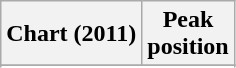<table class="wikitable sortable">
<tr>
<th>Chart (2011)</th>
<th>Peak<br>position</th>
</tr>
<tr>
</tr>
<tr>
</tr>
</table>
